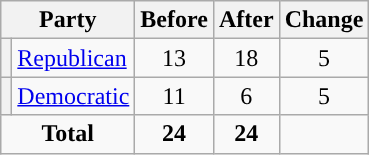<table class="wikitable" style="text-align:center;">
<tr>
<th colspan="2">Party</th>
<th>Before</th>
<th>After</th>
<th>Change</th>
</tr>
<tr>
<th style="background-color:"></th>
<td style="text-align:left;"><a href='#'>Republican</a></td>
<td>13</td>
<td>18</td>
<td> 5</td>
</tr>
<tr>
<th style="background-color:"></th>
<td style="text-align:left;"><a href='#'>Democratic</a></td>
<td>11</td>
<td>6</td>
<td> 5</td>
</tr>
<tr>
<td colspan="2"><strong>Total</strong></td>
<td><strong>24</strong></td>
<td><strong>24</strong></td>
<td></td>
</tr>
</table>
